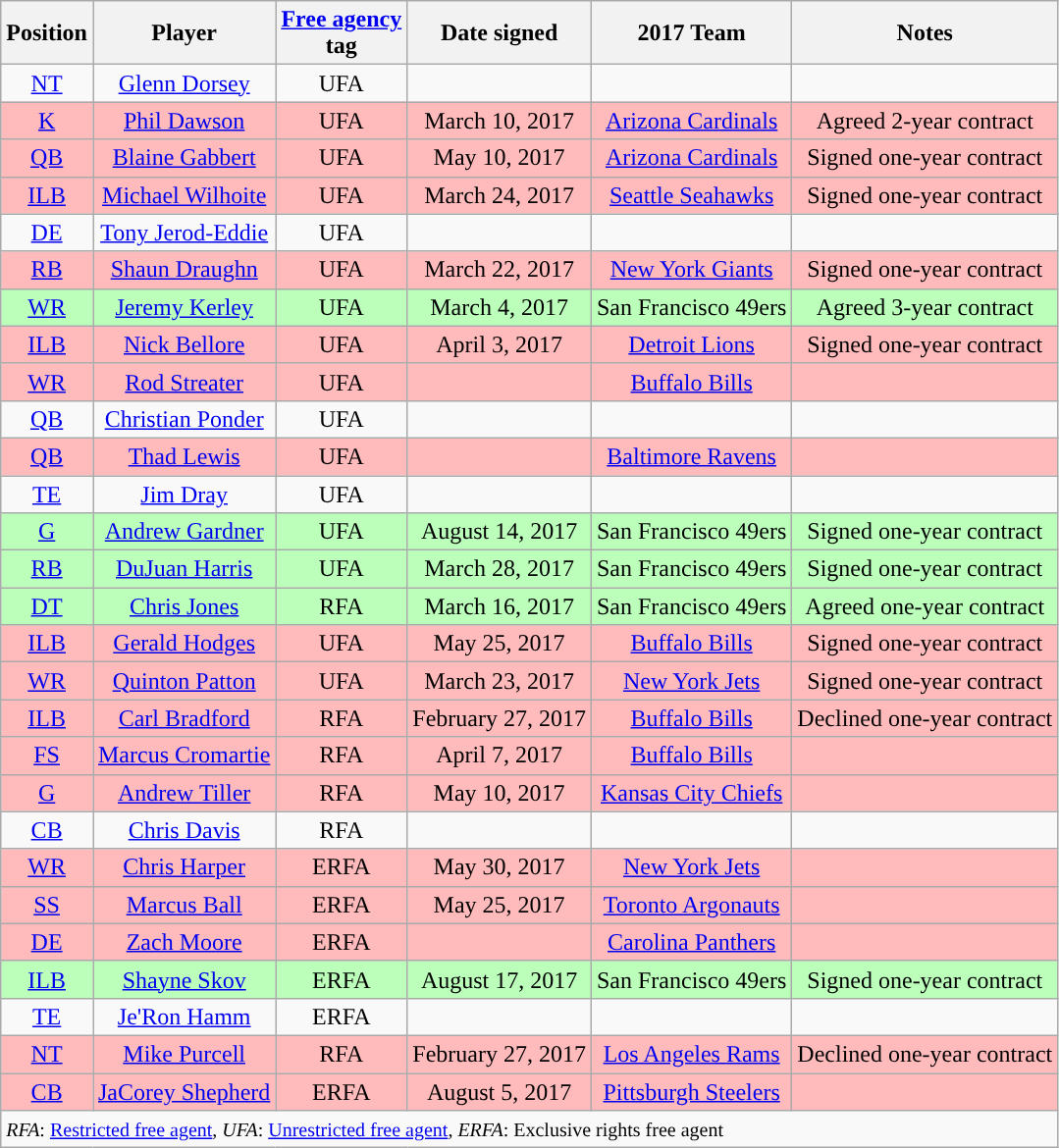<table class="sortable wikitable">
<tr>
<th>Position</th>
<th>Player</th>
<th><a href='#'><span>Free agency</span></a><br>tag</th>
<th>Date signed</th>
<th>2017 Team</th>
<th>Notes</th>
</tr>
<tr style="text-align:center;">
<td><a href='#'>NT</a></td>
<td><a href='#'>Glenn Dorsey</a></td>
<td>UFA</td>
<td></td>
<td></td>
<td></td>
</tr>
<tr style="background:#fbb; text-align:center">
<td><a href='#'>K</a></td>
<td><a href='#'>Phil Dawson</a></td>
<td>UFA</td>
<td>March 10, 2017</td>
<td><a href='#'>Arizona Cardinals</a></td>
<td>Agreed 2-year contract</td>
</tr>
<tr style="background:#fbb; text-align:center">
<td><a href='#'>QB</a></td>
<td><a href='#'>Blaine Gabbert</a></td>
<td>UFA</td>
<td>May 10, 2017</td>
<td><a href='#'>Arizona Cardinals</a></td>
<td>Signed one-year contract</td>
</tr>
<tr style="background:#fbb; text-align:center">
<td><a href='#'>ILB</a></td>
<td><a href='#'>Michael Wilhoite</a></td>
<td>UFA</td>
<td>March 24, 2017</td>
<td><a href='#'>Seattle Seahawks</a></td>
<td>Signed one-year contract</td>
</tr>
<tr style="text-align:center">
<td><a href='#'>DE</a></td>
<td><a href='#'>Tony Jerod-Eddie</a></td>
<td>UFA</td>
<td></td>
<td></td>
<td></td>
</tr>
<tr style="background:#fbb; text-align:center">
<td><a href='#'>RB</a></td>
<td><a href='#'>Shaun Draughn</a></td>
<td>UFA</td>
<td>March 22, 2017</td>
<td><a href='#'>New York Giants</a></td>
<td>Signed one-year contract</td>
</tr>
<tr style="background:#bfb; text-align:center">
<td><a href='#'>WR</a></td>
<td><a href='#'>Jeremy Kerley</a></td>
<td>UFA</td>
<td>March 4, 2017</td>
<td>San Francisco 49ers</td>
<td>Agreed 3-year contract</td>
</tr>
<tr style="background:#fbb; text-align:center">
<td><a href='#'>ILB</a></td>
<td><a href='#'>Nick Bellore</a></td>
<td>UFA</td>
<td>April 3, 2017</td>
<td><a href='#'>Detroit Lions</a></td>
<td>Signed one-year contract</td>
</tr>
<tr style="background:#fbb; text-align:center">
<td><a href='#'>WR</a></td>
<td><a href='#'>Rod Streater</a></td>
<td>UFA</td>
<td></td>
<td><a href='#'>Buffalo Bills</a></td>
<td></td>
</tr>
<tr style="text-align:center">
<td><a href='#'>QB</a></td>
<td><a href='#'>Christian Ponder</a></td>
<td>UFA</td>
<td></td>
<td></td>
<td></td>
</tr>
<tr style="background:#fbb; text-align:center">
<td><a href='#'>QB</a></td>
<td><a href='#'>Thad Lewis</a></td>
<td>UFA</td>
<td></td>
<td><a href='#'>Baltimore Ravens</a></td>
<td></td>
</tr>
<tr style="text-align:center">
<td><a href='#'>TE</a></td>
<td><a href='#'>Jim Dray</a></td>
<td>UFA</td>
<td></td>
<td></td>
<td></td>
</tr>
<tr style="background:#bfb; text-align:center">
<td><a href='#'>G</a></td>
<td><a href='#'>Andrew Gardner</a></td>
<td>UFA</td>
<td>August 14, 2017</td>
<td>San Francisco 49ers</td>
<td>Signed one-year contract</td>
</tr>
<tr style="background:#bfb; text-align:center">
<td><a href='#'>RB</a></td>
<td><a href='#'>DuJuan Harris</a></td>
<td>UFA</td>
<td>March 28, 2017</td>
<td>San Francisco 49ers</td>
<td>Signed one-year contract</td>
</tr>
<tr style="background:#bfb; text-align:center">
<td><a href='#'>DT</a></td>
<td><a href='#'>Chris Jones</a></td>
<td>RFA</td>
<td>March 16, 2017</td>
<td>San Francisco 49ers</td>
<td>Agreed one-year contract</td>
</tr>
<tr style="background:#fbb; text-align:center">
<td><a href='#'>ILB</a></td>
<td><a href='#'>Gerald Hodges</a></td>
<td>UFA</td>
<td>May 25, 2017</td>
<td><a href='#'>Buffalo Bills</a></td>
<td>Signed one-year contract</td>
</tr>
<tr style="background:#fbb; text-align:center">
<td><a href='#'>WR</a></td>
<td><a href='#'>Quinton Patton</a></td>
<td>UFA</td>
<td>March 23, 2017</td>
<td><a href='#'>New York Jets</a></td>
<td>Signed one-year contract</td>
</tr>
<tr style="background:#fbb; text-align:center">
<td><a href='#'>ILB</a></td>
<td><a href='#'>Carl Bradford</a></td>
<td>RFA</td>
<td>February 27, 2017</td>
<td><a href='#'>Buffalo Bills</a></td>
<td>Declined one-year contract</td>
</tr>
<tr style="background:#fbb; text-align:center">
<td><a href='#'>FS</a></td>
<td><a href='#'>Marcus Cromartie</a></td>
<td>RFA</td>
<td>April 7, 2017</td>
<td><a href='#'>Buffalo Bills</a></td>
<td></td>
</tr>
<tr style="background:#fbb; text-align:center">
<td><a href='#'>G</a></td>
<td><a href='#'>Andrew Tiller</a></td>
<td>RFA</td>
<td>May 10, 2017</td>
<td><a href='#'>Kansas City Chiefs</a></td>
<td></td>
</tr>
<tr style="text-align:center">
<td><a href='#'>CB</a></td>
<td><a href='#'>Chris Davis</a></td>
<td>RFA</td>
<td></td>
<td></td>
<td></td>
</tr>
<tr style="background:#fbb; text-align:center">
<td><a href='#'>WR</a></td>
<td><a href='#'>Chris Harper</a></td>
<td>ERFA</td>
<td>May 30, 2017</td>
<td><a href='#'>New York Jets</a></td>
<td></td>
</tr>
<tr style="background:#fbb; text-align:center">
<td><a href='#'>SS</a></td>
<td><a href='#'>Marcus Ball</a></td>
<td>ERFA</td>
<td>May 25, 2017</td>
<td><a href='#'>Toronto Argonauts</a></td>
<td></td>
</tr>
<tr style="background:#fbb; text-align:center">
<td><a href='#'>DE</a></td>
<td><a href='#'>Zach Moore</a></td>
<td>ERFA</td>
<td></td>
<td><a href='#'>Carolina Panthers</a></td>
<td></td>
</tr>
<tr style="background:#bfb; text-align:center">
<td><a href='#'>ILB</a></td>
<td><a href='#'>Shayne Skov</a></td>
<td>ERFA</td>
<td>August 17, 2017</td>
<td>San Francisco 49ers</td>
<td>Signed one-year contract</td>
</tr>
<tr style="text-align:center">
<td><a href='#'>TE</a></td>
<td><a href='#'>Je'Ron Hamm</a></td>
<td>ERFA</td>
<td></td>
<td></td>
<td></td>
</tr>
<tr style="background:#fbb; text-align:center">
<td><a href='#'>NT</a></td>
<td><a href='#'>Mike Purcell</a></td>
<td>RFA</td>
<td>February 27, 2017</td>
<td><a href='#'>Los Angeles Rams</a></td>
<td>Declined one-year contract</td>
</tr>
<tr style="background:#fbb; text-align:center">
<td><a href='#'>CB</a></td>
<td><a href='#'>JaCorey Shepherd</a></td>
<td>ERFA</td>
<td>August 5, 2017</td>
<td><a href='#'>Pittsburgh Steelers</a></td>
<td></td>
</tr>
<tr>
<td colspan="6"><small><em>RFA</em>: <a href='#'>Restricted free agent</a>, <em>UFA</em>: <a href='#'>Unrestricted free agent</a>, <em>ERFA</em>: Exclusive rights free agent</small><br></td>
</tr>
</table>
